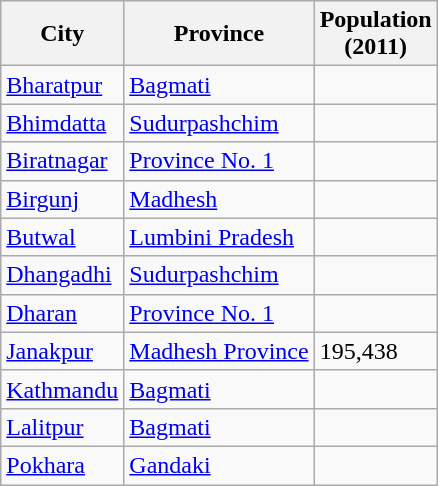<table class="wikitable sortable sticky-header col3right">
<tr>
<th>City</th>
<th>Province</th>
<th>Population<br>(2011)</th>
</tr>
<tr>
<td><a href='#'>Bharatpur</a></td>
<td><a href='#'>Bagmati</a></td>
<td></td>
</tr>
<tr>
<td><a href='#'>Bhimdatta</a></td>
<td><a href='#'>Sudurpashchim</a></td>
<td></td>
</tr>
<tr>
<td><a href='#'>Biratnagar</a></td>
<td><a href='#'>Province No. 1</a></td>
<td></td>
</tr>
<tr>
<td><a href='#'>Birgunj</a></td>
<td><a href='#'>Madhesh</a></td>
<td></td>
</tr>
<tr>
<td><a href='#'>Butwal</a></td>
<td><a href='#'>Lumbini Pradesh</a></td>
<td></td>
</tr>
<tr>
<td><a href='#'>Dhangadhi</a></td>
<td><a href='#'>Sudurpashchim</a></td>
<td></td>
</tr>
<tr>
<td><a href='#'>Dharan</a></td>
<td><a href='#'>Province No. 1</a></td>
<td></td>
</tr>
<tr>
<td><a href='#'>Janakpur</a></td>
<td><a href='#'>Madhesh Province</a></td>
<td>195,438</td>
</tr>
<tr>
<td><a href='#'>Kathmandu</a></td>
<td><a href='#'>Bagmati</a></td>
<td></td>
</tr>
<tr>
<td><a href='#'>Lalitpur</a></td>
<td><a href='#'>Bagmati</a></td>
<td></td>
</tr>
<tr>
<td><a href='#'>Pokhara</a></td>
<td><a href='#'>Gandaki</a></td>
<td></td>
</tr>
</table>
